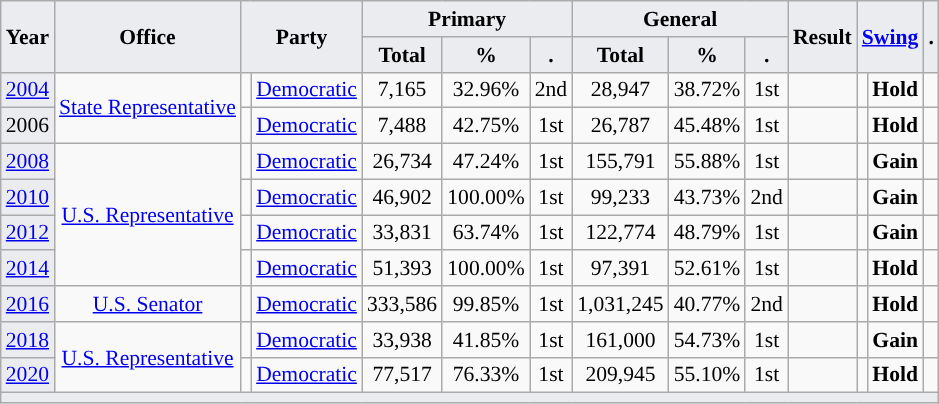<table class="wikitable" style="font-size:90%; text-align:center;">
<tr>
<th style="background-color:#EAECF0;" rowspan=2>Year</th>
<th style="background-color:#EAECF0;" rowspan=2>Office</th>
<th style="background-color:#EAECF0;" colspan=2 rowspan=2>Party</th>
<th style="background-color:#EAECF0;" colspan=3>Primary</th>
<th style="background-color:#EAECF0;" colspan=3>General</th>
<th style="background-color:#EAECF0;" rowspan=2>Result</th>
<th style="background-color:#EAECF0;" colspan=2 rowspan=2><a href='#'>Swing</a></th>
<th style="background-color:#EAECF0;" rowspan=2>.</th>
</tr>
<tr>
<th style="background-color:#EAECF0;">Total</th>
<th style="background-color:#EAECF0;">%</th>
<th style="background-color:#EAECF0;">.</th>
<th style="background-color:#EAECF0;">Total</th>
<th style="background-color:#EAECF0;">%</th>
<th style="background-color:#EAECF0;">.</th>
</tr>
<tr>
<td style="background-color:#EAECF0;"><a href='#'>2004</a></td>
<td rowspan=2><a href='#'>State Representative</a></td>
<td style="background-color:"></td>
<td><a href='#'>Democratic</a></td>
<td>7,165</td>
<td>32.96%</td>
<td>2nd</td>
<td>28,947</td>
<td>38.72%</td>
<td>1st</td>
<td></td>
<td style="background-color:"></td>
<td><strong>Hold</strong></td>
<td></td>
</tr>
<tr>
<td style="background-color:#EAECF0;">2006</td>
<td style="background-color:"></td>
<td><a href='#'>Democratic</a></td>
<td>7,488</td>
<td>42.75%</td>
<td>1st</td>
<td>26,787</td>
<td>45.48%</td>
<td>1st</td>
<td></td>
<td style="background-color:"></td>
<td><strong>Hold</strong></td>
<td></td>
</tr>
<tr>
<td style="background-color:#EAECF0;"><a href='#'>2008</a></td>
<td rowspan=4><a href='#'>U.S. Representative</a></td>
<td style="background-color:"></td>
<td><a href='#'>Democratic</a></td>
<td>26,734</td>
<td>47.24%</td>
<td>1st</td>
<td>155,791</td>
<td>55.88%</td>
<td>1st</td>
<td></td>
<td style="background-color:"></td>
<td><strong>Gain</strong></td>
<td></td>
</tr>
<tr>
<td style="background-color:#EAECF0;"><a href='#'>2010</a></td>
<td style="background-color:"></td>
<td><a href='#'>Democratic</a></td>
<td>46,902</td>
<td>100.00%</td>
<td>1st</td>
<td>99,233</td>
<td>43.73%</td>
<td>2nd</td>
<td></td>
<td style="background-color:"></td>
<td><strong>Gain</strong></td>
<td></td>
</tr>
<tr>
<td style="background-color:#EAECF0;"><a href='#'>2012</a></td>
<td style="background-color:"></td>
<td><a href='#'>Democratic</a></td>
<td>33,831</td>
<td>63.74%</td>
<td>1st</td>
<td>122,774</td>
<td>48.79%</td>
<td>1st</td>
<td></td>
<td style="background-color:"></td>
<td><strong>Gain</strong></td>
<td></td>
</tr>
<tr>
<td style="background-color:#EAECF0;"><a href='#'>2014</a></td>
<td style="background-color:"></td>
<td><a href='#'>Democratic</a></td>
<td>51,393</td>
<td>100.00%</td>
<td>1st</td>
<td>97,391</td>
<td>52.61%</td>
<td>1st</td>
<td></td>
<td style="background-color:"></td>
<td><strong>Hold</strong></td>
<td></td>
</tr>
<tr>
<td style="background-color:#EAECF0;"><a href='#'>2016</a></td>
<td><a href='#'>U.S. Senator</a></td>
<td style="background-color:"></td>
<td><a href='#'>Democratic</a></td>
<td>333,586</td>
<td>99.85%</td>
<td>1st</td>
<td>1,031,245</td>
<td>40.77%</td>
<td>2nd</td>
<td></td>
<td style="background-color:"></td>
<td><strong>Hold</strong></td>
<td></td>
</tr>
<tr>
<td style="background-color:#EAECF0;"><a href='#'>2018</a></td>
<td rowspan=2><a href='#'>U.S. Representative</a></td>
<td style="background-color:"></td>
<td><a href='#'>Democratic</a></td>
<td>33,938</td>
<td>41.85%</td>
<td>1st</td>
<td>161,000</td>
<td>54.73%</td>
<td>1st</td>
<td></td>
<td style="background-color:"></td>
<td><strong>Gain</strong></td>
<td></td>
</tr>
<tr>
<td style="background-color:#EAECF0;"><a href='#'>2020</a></td>
<td style="background-color:"></td>
<td><a href='#'>Democratic</a></td>
<td>77,517</td>
<td>76.33%</td>
<td>1st</td>
<td>209,945</td>
<td>55.10%</td>
<td>1st</td>
<td></td>
<td style="background-color:"></td>
<td><strong>Hold</strong></td>
<td></td>
</tr>
<tr>
<td style="background-color:#EAECF0;" colspan=14></td>
</tr>
</table>
